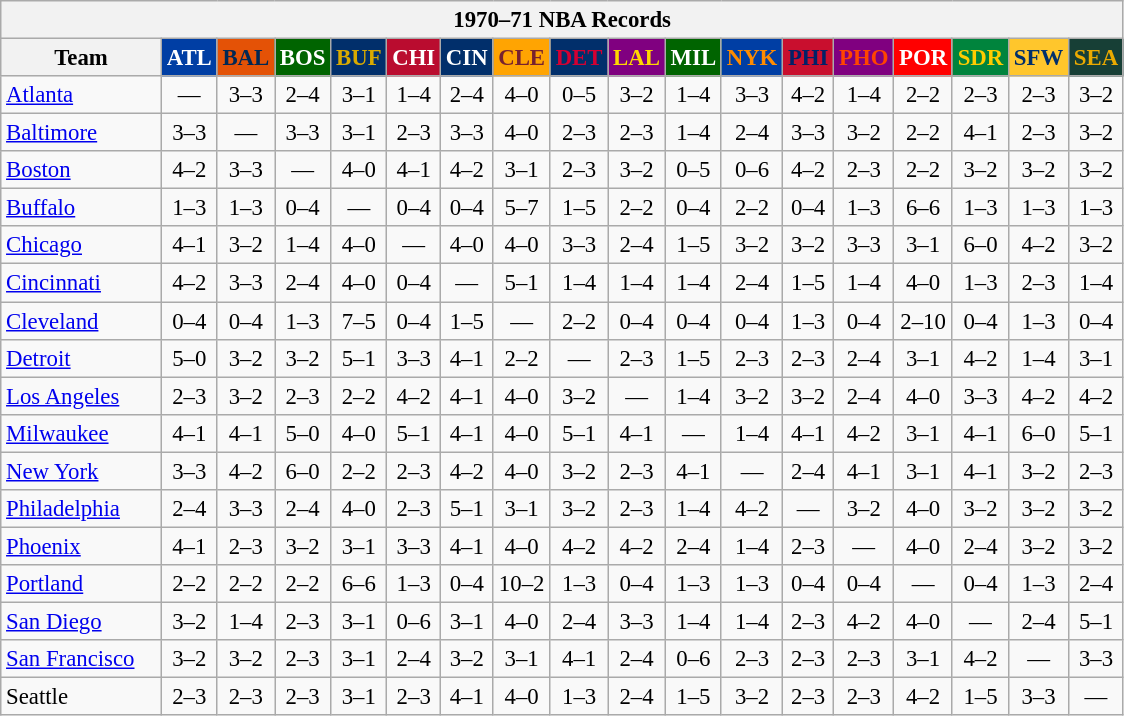<table class="wikitable" style="font-size:95%; text-align:center;">
<tr>
<th colspan=18>1970–71 NBA Records</th>
</tr>
<tr>
<th width=100>Team</th>
<th style="background:#003EA4;color:#FFFFFF;width=35">ATL</th>
<th style="background:#E45206;color:#012854;width=35">BAL</th>
<th style="background:#006400;color:#FFFFFF;width=35">BOS</th>
<th style="background:#012F6B;color:#D9AA00;width=35">BUF</th>
<th style="background:#BA0C2F;color:#FFFFFF;width=35">CHI</th>
<th style="background:#012F6B;color:#FFFFFF;width=35">CIN</th>
<th style="background:#FFA402;color:#77222F;width=35">CLE</th>
<th style="background:#012F6B;color:#D40032;width=35">DET</th>
<th style="background:#800080;color:#FFD700;width=35">LAL</th>
<th style="background:#006400;color:#FFFFFF;width=35">MIL</th>
<th style="background:#003EA4;color:#FF8C00;width=35">NYK</th>
<th style="background:#C90F2E;color:#022167;width=35">PHI</th>
<th style="background:#800080;color:#FF4500;width=35">PHO</th>
<th style="background:#FF0000;color:#FFFFFF;width=35">POR</th>
<th style="background:#00843D;color:#FFCC00;width=35">SDR</th>
<th style="background:#FFC62C;color:#012F6B;width=35">SFW</th>
<th style="background:#173F36;color:#EBAA00;width=35">SEA</th>
</tr>
<tr>
<td style="text-align:left;"><a href='#'>Atlanta</a></td>
<td>—</td>
<td>3–3</td>
<td>2–4</td>
<td>3–1</td>
<td>1–4</td>
<td>2–4</td>
<td>4–0</td>
<td>0–5</td>
<td>3–2</td>
<td>1–4</td>
<td>3–3</td>
<td>4–2</td>
<td>1–4</td>
<td>2–2</td>
<td>2–3</td>
<td>2–3</td>
<td>3–2</td>
</tr>
<tr>
<td style="text-align:left;"><a href='#'>Baltimore</a></td>
<td>3–3</td>
<td>—</td>
<td>3–3</td>
<td>3–1</td>
<td>2–3</td>
<td>3–3</td>
<td>4–0</td>
<td>2–3</td>
<td>2–3</td>
<td>1–4</td>
<td>2–4</td>
<td>3–3</td>
<td>3–2</td>
<td>2–2</td>
<td>4–1</td>
<td>2–3</td>
<td>3–2</td>
</tr>
<tr>
<td style="text-align:left;"><a href='#'>Boston</a></td>
<td>4–2</td>
<td>3–3</td>
<td>—</td>
<td>4–0</td>
<td>4–1</td>
<td>4–2</td>
<td>3–1</td>
<td>2–3</td>
<td>3–2</td>
<td>0–5</td>
<td>0–6</td>
<td>4–2</td>
<td>2–3</td>
<td>2–2</td>
<td>3–2</td>
<td>3–2</td>
<td>3–2</td>
</tr>
<tr>
<td style="text-align:left;"><a href='#'>Buffalo</a></td>
<td>1–3</td>
<td>1–3</td>
<td>0–4</td>
<td>—</td>
<td>0–4</td>
<td>0–4</td>
<td>5–7</td>
<td>1–5</td>
<td>2–2</td>
<td>0–4</td>
<td>2–2</td>
<td>0–4</td>
<td>1–3</td>
<td>6–6</td>
<td>1–3</td>
<td>1–3</td>
<td>1–3</td>
</tr>
<tr>
<td style="text-align:left;"><a href='#'>Chicago</a></td>
<td>4–1</td>
<td>3–2</td>
<td>1–4</td>
<td>4–0</td>
<td>—</td>
<td>4–0</td>
<td>4–0</td>
<td>3–3</td>
<td>2–4</td>
<td>1–5</td>
<td>3–2</td>
<td>3–2</td>
<td>3–3</td>
<td>3–1</td>
<td>6–0</td>
<td>4–2</td>
<td>3–2</td>
</tr>
<tr>
<td style="text-align:left;"><a href='#'>Cincinnati</a></td>
<td>4–2</td>
<td>3–3</td>
<td>2–4</td>
<td>4–0</td>
<td>0–4</td>
<td>—</td>
<td>5–1</td>
<td>1–4</td>
<td>1–4</td>
<td>1–4</td>
<td>2–4</td>
<td>1–5</td>
<td>1–4</td>
<td>4–0</td>
<td>1–3</td>
<td>2–3</td>
<td>1–4</td>
</tr>
<tr>
<td style="text-align:left;"><a href='#'>Cleveland</a></td>
<td>0–4</td>
<td>0–4</td>
<td>1–3</td>
<td>7–5</td>
<td>0–4</td>
<td>1–5</td>
<td>—</td>
<td>2–2</td>
<td>0–4</td>
<td>0–4</td>
<td>0–4</td>
<td>1–3</td>
<td>0–4</td>
<td>2–10</td>
<td>0–4</td>
<td>1–3</td>
<td>0–4</td>
</tr>
<tr>
<td style="text-align:left;"><a href='#'>Detroit</a></td>
<td>5–0</td>
<td>3–2</td>
<td>3–2</td>
<td>5–1</td>
<td>3–3</td>
<td>4–1</td>
<td>2–2</td>
<td>—</td>
<td>2–3</td>
<td>1–5</td>
<td>2–3</td>
<td>2–3</td>
<td>2–4</td>
<td>3–1</td>
<td>4–2</td>
<td>1–4</td>
<td>3–1</td>
</tr>
<tr>
<td style="text-align:left;"><a href='#'>Los Angeles</a></td>
<td>2–3</td>
<td>3–2</td>
<td>2–3</td>
<td>2–2</td>
<td>4–2</td>
<td>4–1</td>
<td>4–0</td>
<td>3–2</td>
<td>—</td>
<td>1–4</td>
<td>3–2</td>
<td>3–2</td>
<td>2–4</td>
<td>4–0</td>
<td>3–3</td>
<td>4–2</td>
<td>4–2</td>
</tr>
<tr>
<td style="text-align:left;"><a href='#'>Milwaukee</a></td>
<td>4–1</td>
<td>4–1</td>
<td>5–0</td>
<td>4–0</td>
<td>5–1</td>
<td>4–1</td>
<td>4–0</td>
<td>5–1</td>
<td>4–1</td>
<td>—</td>
<td>1–4</td>
<td>4–1</td>
<td>4–2</td>
<td>3–1</td>
<td>4–1</td>
<td>6–0</td>
<td>5–1</td>
</tr>
<tr>
<td style="text-align:left;"><a href='#'>New York</a></td>
<td>3–3</td>
<td>4–2</td>
<td>6–0</td>
<td>2–2</td>
<td>2–3</td>
<td>4–2</td>
<td>4–0</td>
<td>3–2</td>
<td>2–3</td>
<td>4–1</td>
<td>—</td>
<td>2–4</td>
<td>4–1</td>
<td>3–1</td>
<td>4–1</td>
<td>3–2</td>
<td>2–3</td>
</tr>
<tr>
<td style="text-align:left;"><a href='#'>Philadelphia</a></td>
<td>2–4</td>
<td>3–3</td>
<td>2–4</td>
<td>4–0</td>
<td>2–3</td>
<td>5–1</td>
<td>3–1</td>
<td>3–2</td>
<td>2–3</td>
<td>1–4</td>
<td>4–2</td>
<td>—</td>
<td>3–2</td>
<td>4–0</td>
<td>3–2</td>
<td>3–2</td>
<td>3–2</td>
</tr>
<tr>
<td style="text-align:left;"><a href='#'>Phoenix</a></td>
<td>4–1</td>
<td>2–3</td>
<td>3–2</td>
<td>3–1</td>
<td>3–3</td>
<td>4–1</td>
<td>4–0</td>
<td>4–2</td>
<td>4–2</td>
<td>2–4</td>
<td>1–4</td>
<td>2–3</td>
<td>—</td>
<td>4–0</td>
<td>2–4</td>
<td>3–2</td>
<td>3–2</td>
</tr>
<tr>
<td style="text-align:left;"><a href='#'>Portland</a></td>
<td>2–2</td>
<td>2–2</td>
<td>2–2</td>
<td>6–6</td>
<td>1–3</td>
<td>0–4</td>
<td>10–2</td>
<td>1–3</td>
<td>0–4</td>
<td>1–3</td>
<td>1–3</td>
<td>0–4</td>
<td>0–4</td>
<td>—</td>
<td>0–4</td>
<td>1–3</td>
<td>2–4</td>
</tr>
<tr>
<td style="text-align:left;"><a href='#'>San Diego</a></td>
<td>3–2</td>
<td>1–4</td>
<td>2–3</td>
<td>3–1</td>
<td>0–6</td>
<td>3–1</td>
<td>4–0</td>
<td>2–4</td>
<td>3–3</td>
<td>1–4</td>
<td>1–4</td>
<td>2–3</td>
<td>4–2</td>
<td>4–0</td>
<td>—</td>
<td>2–4</td>
<td>5–1</td>
</tr>
<tr>
<td style="text-align:left;"><a href='#'>San Francisco</a></td>
<td>3–2</td>
<td>3–2</td>
<td>2–3</td>
<td>3–1</td>
<td>2–4</td>
<td>3–2</td>
<td>3–1</td>
<td>4–1</td>
<td>2–4</td>
<td>0–6</td>
<td>2–3</td>
<td>2–3</td>
<td>2–3</td>
<td>3–1</td>
<td>4–2</td>
<td>—</td>
<td>3–3</td>
</tr>
<tr>
<td style="text-align:left;">Seattle</td>
<td>2–3</td>
<td>2–3</td>
<td>2–3</td>
<td>3–1</td>
<td>2–3</td>
<td>4–1</td>
<td>4–0</td>
<td>1–3</td>
<td>2–4</td>
<td>1–5</td>
<td>3–2</td>
<td>2–3</td>
<td>2–3</td>
<td>4–2</td>
<td>1–5</td>
<td>3–3</td>
<td>—</td>
</tr>
</table>
